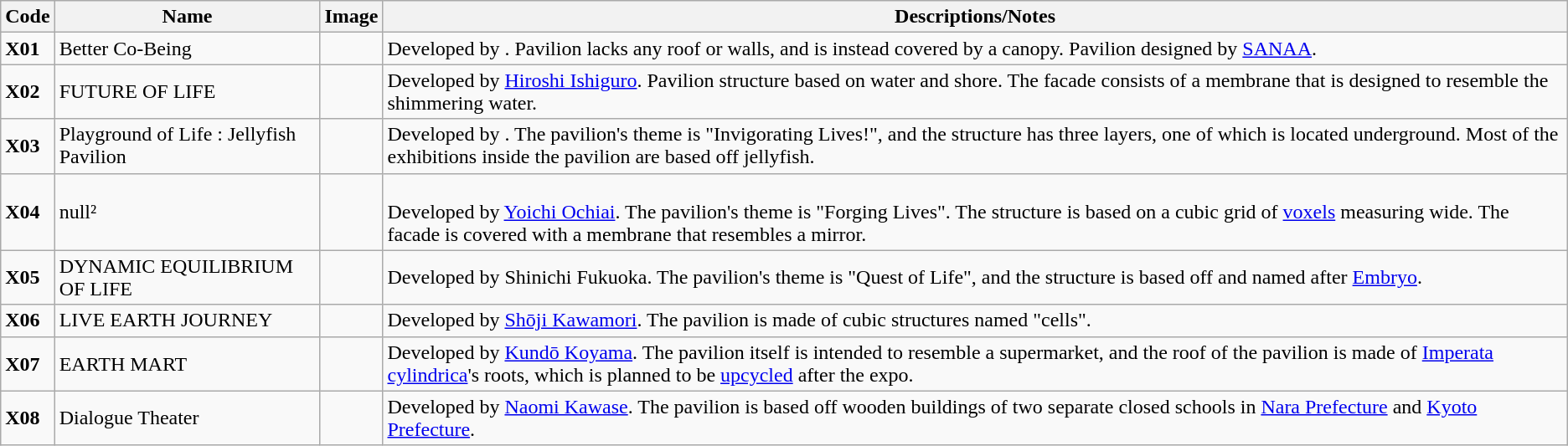<table class="wikitable">
<tr>
<th>Code</th>
<th>Name</th>
<th>Image</th>
<th>Descriptions/Notes</th>
</tr>
<tr>
<td><strong>X01</strong></td>
<td>Better Co-Being</td>
<td></td>
<td>Developed by . Pavilion lacks any roof or walls, and is instead covered by a canopy. Pavilion designed by <a href='#'>SANAA</a>.</td>
</tr>
<tr>
<td><strong>X02</strong></td>
<td>FUTURE OF LIFE</td>
<td></td>
<td>Developed by <a href='#'>Hiroshi Ishiguro</a>. Pavilion structure based on water and shore. The facade consists of a membrane that is designed to resemble the shimmering water.</td>
</tr>
<tr>
<td><strong>X03</strong></td>
<td>Playground of Life : Jellyfish Pavilion</td>
<td></td>
<td>Developed by . The pavilion's theme is "Invigorating Lives!", and the structure has three layers, one of which is located underground. Most of the exhibitions inside the pavilion are based off jellyfish.</td>
</tr>
<tr>
<td><strong>X04</strong></td>
<td>null²</td>
<td></td>
<td><br>Developed by <a href='#'>Yoichi Ochiai</a>. The pavilion's theme is "Forging Lives". The structure is based on a cubic grid of <a href='#'>voxels</a> measuring  wide. The facade is covered with a membrane that resembles a mirror.</td>
</tr>
<tr>
<td><strong>X05</strong></td>
<td>DYNAMIC EQUILIBRIUM OF LIFE</td>
<td></td>
<td>Developed by Shinichi Fukuoka. The pavilion's theme is "Quest of Life", and the structure is based off and named after <a href='#'>Embryo</a>.</td>
</tr>
<tr>
<td><strong>X06</strong></td>
<td>LIVE EARTH JOURNEY</td>
<td></td>
<td>Developed by <a href='#'>Shōji Kawamori</a>. The pavilion is made of cubic structures named "cells".</td>
</tr>
<tr>
<td><strong>X07</strong></td>
<td>EARTH MART</td>
<td></td>
<td>Developed by <a href='#'>Kundō Koyama</a>. The pavilion itself is intended to resemble a supermarket, and the roof of the pavilion is made of <a href='#'>Imperata cylindrica</a>'s roots, which is planned to be <a href='#'>upcycled</a> after the expo.</td>
</tr>
<tr>
<td><strong>X08</strong></td>
<td>Dialogue Theater</td>
<td></td>
<td>Developed by <a href='#'>Naomi Kawase</a>. The pavilion is based off wooden buildings of two separate closed schools in <a href='#'>Nara Prefecture</a> and <a href='#'>Kyoto Prefecture</a>.</td>
</tr>
</table>
